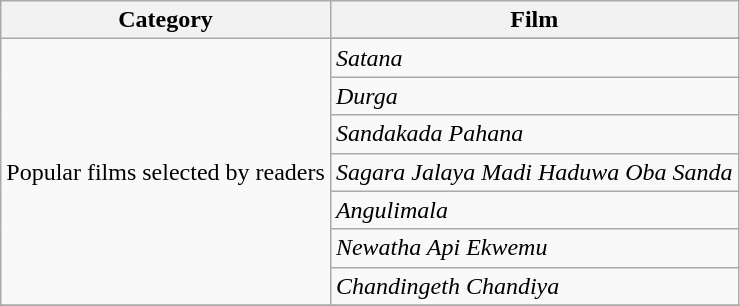<table class="wikitable plainrowheaders sortable">
<tr>
<th scope="col">Category</th>
<th scope="col">Film</th>
</tr>
<tr>
<td rowspan=8>Popular films selected by readers</td>
</tr>
<tr>
<td><em>Satana</em></td>
</tr>
<tr>
<td><em>Durga</em></td>
</tr>
<tr>
<td><em>Sandakada Pahana</em></td>
</tr>
<tr>
<td><em>Sagara Jalaya Madi Haduwa Oba Sanda</em></td>
</tr>
<tr>
<td><em>Angulimala</em></td>
</tr>
<tr>
<td><em>Newatha Api Ekwemu</em></td>
</tr>
<tr>
<td><em>Chandingeth Chandiya</em></td>
</tr>
<tr>
</tr>
</table>
